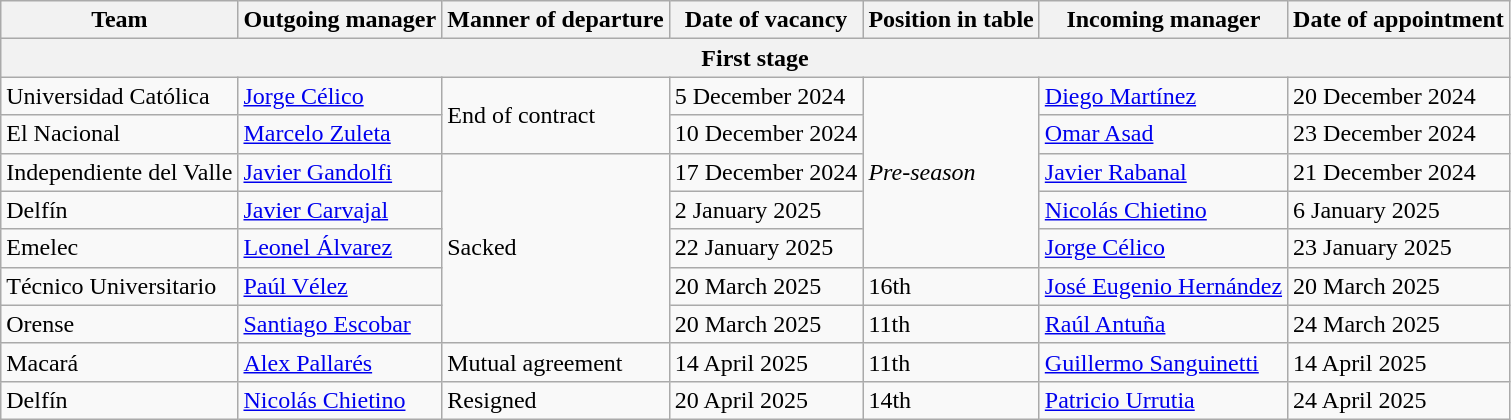<table class="wikitable sortable">
<tr>
<th>Team</th>
<th>Outgoing manager</th>
<th>Manner of departure</th>
<th>Date of vacancy</th>
<th>Position in table</th>
<th>Incoming manager</th>
<th>Date of appointment</th>
</tr>
<tr>
<th colspan=7>First stage</th>
</tr>
<tr>
<td>Universidad Católica</td>
<td> <a href='#'>Jorge Célico</a></td>
<td rowspan=2>End of contract</td>
<td>5 December 2024</td>
<td rowspan=5><em>Pre-season</em></td>
<td> <a href='#'>Diego Martínez</a></td>
<td>20 December 2024</td>
</tr>
<tr>
<td>El Nacional</td>
<td> <a href='#'>Marcelo Zuleta</a></td>
<td>10 December 2024</td>
<td> <a href='#'>Omar Asad</a></td>
<td>23 December 2024</td>
</tr>
<tr>
<td>Independiente del Valle</td>
<td> <a href='#'>Javier Gandolfi</a></td>
<td rowspan=5>Sacked</td>
<td>17 December 2024</td>
<td> <a href='#'>Javier Rabanal</a></td>
<td>21 December 2024</td>
</tr>
<tr>
<td>Delfín</td>
<td> <a href='#'>Javier Carvajal</a></td>
<td>2 January 2025</td>
<td> <a href='#'>Nicolás Chietino</a></td>
<td>6 January 2025</td>
</tr>
<tr>
<td>Emelec</td>
<td> <a href='#'>Leonel Álvarez</a></td>
<td>22 January 2025</td>
<td> <a href='#'>Jorge Célico</a></td>
<td>23 January 2025</td>
</tr>
<tr>
<td>Técnico Universitario</td>
<td> <a href='#'>Paúl Vélez</a></td>
<td>20 March 2025</td>
<td>16th</td>
<td> <a href='#'>José Eugenio Hernández</a></td>
<td>20 March 2025</td>
</tr>
<tr>
<td>Orense</td>
<td> <a href='#'>Santiago Escobar</a></td>
<td>20 March 2025</td>
<td>11th</td>
<td> <a href='#'>Raúl Antuña</a></td>
<td>24 March 2025</td>
</tr>
<tr>
<td>Macará</td>
<td> <a href='#'>Alex Pallarés</a></td>
<td>Mutual agreement</td>
<td>14 April 2025</td>
<td>11th</td>
<td> <a href='#'>Guillermo Sanguinetti</a></td>
<td>14 April 2025</td>
</tr>
<tr>
<td>Delfín</td>
<td> <a href='#'>Nicolás Chietino</a></td>
<td>Resigned</td>
<td>20 April 2025</td>
<td>14th</td>
<td> <a href='#'>Patricio Urrutia</a></td>
<td>24 April 2025</td>
</tr>
</table>
